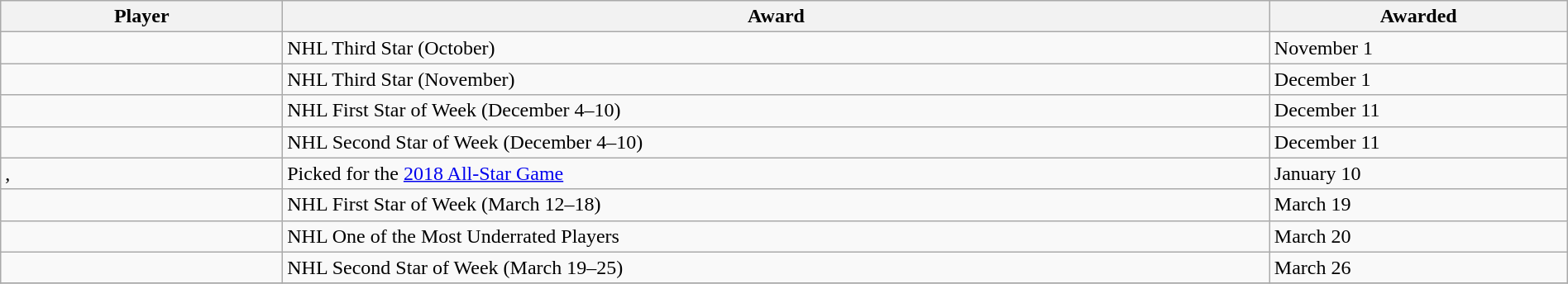<table class="wikitable sortable" style="width:100%;">
<tr>
<th style="width:18%;">Player</th>
<th style="width:63%;">Award</th>
<th style="width:19%;" data-sort-type="date">Awarded</th>
</tr>
<tr>
<td></td>
<td>NHL Third Star (October)</td>
<td>November 1</td>
</tr>
<tr>
<td></td>
<td>NHL Third Star (November)</td>
<td>December 1</td>
</tr>
<tr>
<td></td>
<td>NHL First Star of Week (December 4–10)</td>
<td>December 11</td>
</tr>
<tr>
<td></td>
<td>NHL Second Star of Week (December 4–10)</td>
<td>December 11</td>
</tr>
<tr>
<td>, </td>
<td>Picked for the <a href='#'>2018 All-Star Game</a></td>
<td>January 10</td>
</tr>
<tr>
<td></td>
<td>NHL First Star of Week (March 12–18)</td>
<td>March 19</td>
</tr>
<tr>
<td></td>
<td>NHL One of the Most Underrated Players</td>
<td>March 20</td>
</tr>
<tr>
<td></td>
<td>NHL Second Star of Week (March 19–25)</td>
<td>March 26</td>
</tr>
<tr>
</tr>
</table>
